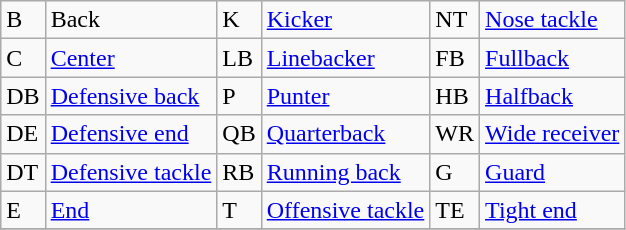<table class="wikitable">
<tr>
<td>B</td>
<td>Back</td>
<td>K</td>
<td><a href='#'>Kicker</a></td>
<td>NT</td>
<td><a href='#'>Nose tackle</a></td>
</tr>
<tr>
<td>C</td>
<td><a href='#'>Center</a></td>
<td>LB</td>
<td><a href='#'>Linebacker</a></td>
<td>FB</td>
<td><a href='#'>Fullback</a></td>
</tr>
<tr>
<td>DB</td>
<td><a href='#'>Defensive back</a></td>
<td>P</td>
<td><a href='#'>Punter</a></td>
<td>HB</td>
<td><a href='#'>Halfback</a></td>
</tr>
<tr>
<td>DE</td>
<td><a href='#'>Defensive end</a></td>
<td>QB</td>
<td><a href='#'>Quarterback</a></td>
<td>WR</td>
<td><a href='#'>Wide receiver</a></td>
</tr>
<tr>
<td>DT</td>
<td><a href='#'>Defensive tackle</a></td>
<td>RB</td>
<td><a href='#'>Running back</a></td>
<td>G</td>
<td><a href='#'>Guard</a></td>
</tr>
<tr>
<td>E</td>
<td><a href='#'>End</a></td>
<td>T</td>
<td><a href='#'>Offensive tackle</a></td>
<td>TE</td>
<td><a href='#'>Tight end</a></td>
</tr>
<tr>
</tr>
</table>
